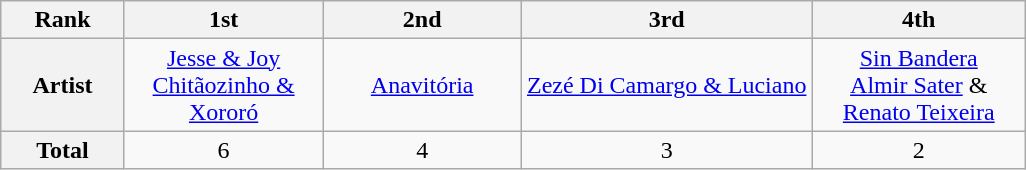<table class="wikitable" border="1">
<tr>
<th width="75">Rank</th>
<th width="125">1st</th>
<th width="125">2nd</th>
<th>3rd</th>
<th width="135">4th</th>
</tr>
<tr align=center>
<th>Artist</th>
<td><a href='#'>Jesse & Joy</a><br><a href='#'>Chitãozinho & Xororó</a></td>
<td><a href='#'>Anavitória</a></td>
<td><a href='#'>Zezé Di Camargo & Luciano</a></td>
<td><a href='#'>Sin Bandera</a><br><a href='#'>Almir Sater</a> & <a href='#'>Renato Teixeira</a></td>
</tr>
<tr align=center>
<th>Total</th>
<td>6</td>
<td>4</td>
<td>3</td>
<td>2</td>
</tr>
</table>
